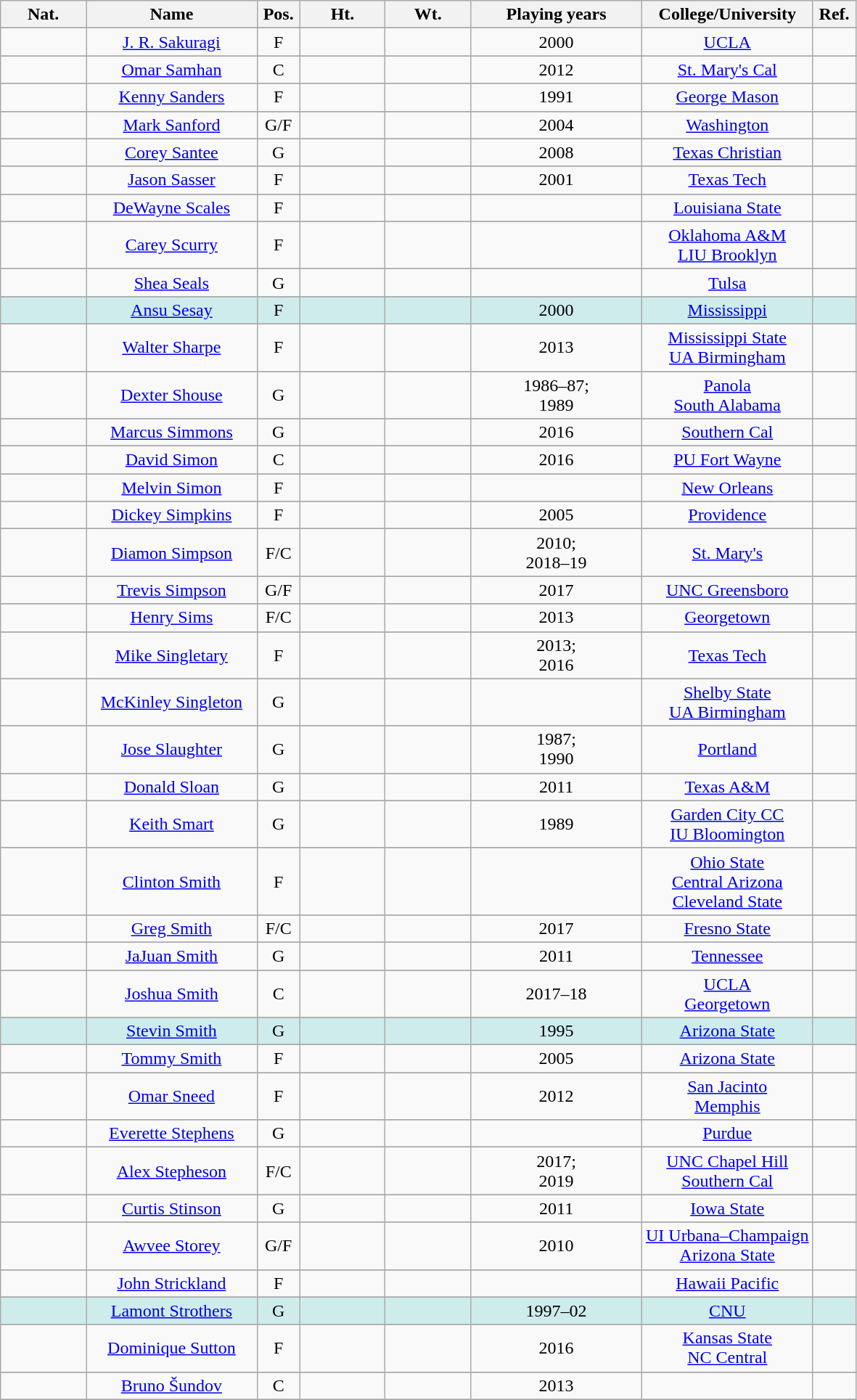<table class="wikitable" style="text-align:center;">
<tr>
<th scope="col" width="10%">Nat.</th>
<th scope="col" width="20%">Name</th>
<th scope="col" width="5%">Pos.</th>
<th scope="col" width="10%">Ht.</th>
<th scope="col" width="10%">Wt.</th>
<th scope="col" width="20%">Playing years</th>
<th scope="col" width="20%">College/University</th>
<th scope="col" width="5%">Ref.</th>
</tr>
<tr>
</tr>
<tr>
<td> </td>
<td><a href='#'>J. R. Sakuragi</a></td>
<td>F</td>
<td></td>
<td></td>
<td>2000</td>
<td><a href='#'>UCLA</a></td>
<td></td>
</tr>
<tr>
</tr>
<tr>
<td> </td>
<td><a href='#'>Omar Samhan</a></td>
<td>C</td>
<td></td>
<td></td>
<td>2012</td>
<td><a href='#'>St. Mary's Cal</a></td>
<td></td>
</tr>
<tr>
</tr>
<tr>
<td></td>
<td><a href='#'>Kenny Sanders</a></td>
<td>F</td>
<td></td>
<td></td>
<td>1991</td>
<td><a href='#'>George Mason</a></td>
<td></td>
</tr>
<tr>
</tr>
<tr>
<td></td>
<td><a href='#'>Mark Sanford</a></td>
<td>G/F</td>
<td></td>
<td></td>
<td>2004</td>
<td><a href='#'>Washington</a></td>
<td></td>
</tr>
<tr>
</tr>
<tr>
<td></td>
<td><a href='#'>Corey Santee</a></td>
<td>G</td>
<td></td>
<td></td>
<td>2008</td>
<td><a href='#'>Texas Christian</a></td>
<td></td>
</tr>
<tr>
</tr>
<tr>
<td></td>
<td><a href='#'>Jason Sasser</a></td>
<td>F</td>
<td></td>
<td></td>
<td>2001</td>
<td><a href='#'>Texas Tech</a></td>
<td></td>
</tr>
<tr>
</tr>
<tr>
<td></td>
<td><a href='#'>DeWayne Scales</a></td>
<td>F</td>
<td></td>
<td></td>
<td></td>
<td><a href='#'>Louisiana State</a></td>
<td></td>
</tr>
<tr>
</tr>
<tr>
<td></td>
<td><a href='#'>Carey Scurry</a></td>
<td>F</td>
<td></td>
<td></td>
<td></td>
<td><a href='#'>Oklahoma A&M</a><br><a href='#'>LIU Brooklyn</a></td>
<td></td>
</tr>
<tr>
</tr>
<tr>
<td></td>
<td><a href='#'>Shea Seals</a></td>
<td>G</td>
<td></td>
<td></td>
<td></td>
<td><a href='#'>Tulsa</a></td>
<td></td>
</tr>
<tr>
</tr>
<tr align="center" bgcolor="#CFECEC" width="20">
<td></td>
<td><a href='#'>Ansu Sesay</a></td>
<td>F</td>
<td></td>
<td></td>
<td>2000</td>
<td><a href='#'>Mississippi</a></td>
<td></td>
</tr>
<tr>
</tr>
<tr>
<td></td>
<td><a href='#'>Walter Sharpe</a></td>
<td>F</td>
<td></td>
<td></td>
<td>2013</td>
<td><a href='#'>Mississippi State</a><br><a href='#'>UA Birmingham</a></td>
<td></td>
</tr>
<tr>
</tr>
<tr>
<td></td>
<td><a href='#'>Dexter Shouse</a></td>
<td>G</td>
<td></td>
<td></td>
<td>1986–87;<br>1989</td>
<td><a href='#'>Panola</a><br><a href='#'>South Alabama</a></td>
<td></td>
</tr>
<tr>
</tr>
<tr>
<td></td>
<td><a href='#'>Marcus Simmons</a></td>
<td>G</td>
<td></td>
<td></td>
<td>2016</td>
<td><a href='#'>Southern Cal</a></td>
<td></td>
</tr>
<tr>
</tr>
<tr>
<td></td>
<td><a href='#'>David Simon</a></td>
<td>C</td>
<td></td>
<td></td>
<td>2016</td>
<td><a href='#'>PU Fort Wayne</a></td>
<td></td>
</tr>
<tr>
</tr>
<tr>
<td></td>
<td><a href='#'>Melvin Simon</a></td>
<td>F</td>
<td></td>
<td></td>
<td></td>
<td><a href='#'>New Orleans</a></td>
<td></td>
</tr>
<tr>
</tr>
<tr>
<td></td>
<td><a href='#'>Dickey Simpkins</a></td>
<td>F</td>
<td></td>
<td></td>
<td>2005</td>
<td><a href='#'>Providence</a></td>
<td></td>
</tr>
<tr>
</tr>
<tr>
<td></td>
<td><a href='#'>Diamon Simpson</a></td>
<td>F/C</td>
<td></td>
<td></td>
<td>2010;<br>2018–19</td>
<td><a href='#'>St. Mary's</a></td>
<td></td>
</tr>
<tr>
</tr>
<tr>
<td></td>
<td><a href='#'>Trevis Simpson</a></td>
<td>G/F</td>
<td></td>
<td></td>
<td>2017</td>
<td><a href='#'>UNC Greensboro</a></td>
<td></td>
</tr>
<tr>
</tr>
<tr>
<td></td>
<td><a href='#'>Henry Sims</a></td>
<td>F/C</td>
<td></td>
<td></td>
<td>2013</td>
<td><a href='#'>Georgetown</a></td>
<td></td>
</tr>
<tr>
</tr>
<tr>
<td></td>
<td><a href='#'>Mike Singletary</a></td>
<td>F</td>
<td></td>
<td></td>
<td>2013;<br>2016</td>
<td><a href='#'>Texas Tech</a></td>
<td></td>
</tr>
<tr>
</tr>
<tr>
<td></td>
<td><a href='#'>McKinley Singleton</a></td>
<td>G</td>
<td></td>
<td></td>
<td></td>
<td><a href='#'>Shelby State</a><br><a href='#'>UA Birmingham</a></td>
<td></td>
</tr>
<tr>
</tr>
<tr>
<td></td>
<td><a href='#'>Jose Slaughter</a></td>
<td>G</td>
<td></td>
<td></td>
<td>1987;<br>1990</td>
<td><a href='#'>Portland</a></td>
<td></td>
</tr>
<tr>
</tr>
<tr>
<td> </td>
<td><a href='#'>Donald Sloan</a></td>
<td>G</td>
<td></td>
<td></td>
<td>2011</td>
<td><a href='#'>Texas A&M</a></td>
<td></td>
</tr>
<tr>
</tr>
<tr>
<td></td>
<td><a href='#'>Keith Smart</a></td>
<td>G</td>
<td></td>
<td></td>
<td>1989</td>
<td><a href='#'>Garden City CC</a><br><a href='#'>IU Bloomington</a></td>
<td></td>
</tr>
<tr>
</tr>
<tr>
<td></td>
<td><a href='#'>Clinton Smith</a></td>
<td>F</td>
<td></td>
<td></td>
<td></td>
<td><a href='#'>Ohio State</a><br><a href='#'>Central Arizona</a><br><a href='#'>Cleveland State</a></td>
<td></td>
</tr>
<tr>
</tr>
<tr>
<td></td>
<td><a href='#'>Greg Smith</a></td>
<td>F/C</td>
<td></td>
<td></td>
<td>2017</td>
<td><a href='#'>Fresno State</a></td>
<td></td>
</tr>
<tr>
</tr>
<tr>
<td></td>
<td><a href='#'>JaJuan Smith</a></td>
<td>G</td>
<td></td>
<td></td>
<td>2011</td>
<td><a href='#'>Tennessee</a></td>
<td></td>
</tr>
<tr>
</tr>
<tr>
<td></td>
<td><a href='#'>Joshua Smith</a></td>
<td>C</td>
<td></td>
<td></td>
<td>2017–18</td>
<td><a href='#'>UCLA</a><br><a href='#'>Georgetown</a></td>
<td></td>
</tr>
<tr>
</tr>
<tr align="center" bgcolor="#CFECEC" width="20">
<td></td>
<td><a href='#'>Stevin Smith</a></td>
<td>G</td>
<td></td>
<td></td>
<td>1995</td>
<td><a href='#'>Arizona State</a></td>
<td></td>
</tr>
<tr>
</tr>
<tr>
<td></td>
<td><a href='#'>Tommy Smith</a></td>
<td>F</td>
<td></td>
<td></td>
<td>2005</td>
<td><a href='#'>Arizona State</a></td>
<td></td>
</tr>
<tr>
</tr>
<tr>
<td></td>
<td><a href='#'>Omar Sneed</a></td>
<td>F</td>
<td></td>
<td></td>
<td>2012</td>
<td><a href='#'>San Jacinto</a><br><a href='#'>Memphis</a></td>
<td></td>
</tr>
<tr>
</tr>
<tr>
<td></td>
<td><a href='#'>Everette Stephens</a></td>
<td>G</td>
<td></td>
<td></td>
<td></td>
<td><a href='#'>Purdue</a></td>
<td></td>
</tr>
<tr>
</tr>
<tr>
<td></td>
<td><a href='#'>Alex Stepheson</a></td>
<td>F/C</td>
<td></td>
<td></td>
<td>2017;<br>2019</td>
<td><a href='#'>UNC Chapel Hill</a><br><a href='#'>Southern Cal</a></td>
<td></td>
</tr>
<tr>
</tr>
<tr>
<td></td>
<td><a href='#'>Curtis Stinson</a></td>
<td>G</td>
<td></td>
<td></td>
<td>2011</td>
<td><a href='#'>Iowa State</a></td>
<td></td>
</tr>
<tr>
</tr>
<tr>
<td></td>
<td><a href='#'>Awvee Storey</a></td>
<td>G/F</td>
<td></td>
<td></td>
<td>2010</td>
<td><a href='#'>UI Urbana–Champaign</a><br><a href='#'>Arizona State</a></td>
<td></td>
</tr>
<tr>
</tr>
<tr>
<td></td>
<td><a href='#'>John Strickland</a></td>
<td>F</td>
<td></td>
<td></td>
<td></td>
<td><a href='#'>Hawaii Pacific</a></td>
<td></td>
</tr>
<tr>
</tr>
<tr align="center" bgcolor="#CFECEC" width="20">
<td></td>
<td><a href='#'>Lamont Strothers</a></td>
<td>G</td>
<td></td>
<td></td>
<td>1997–02</td>
<td><a href='#'>CNU</a></td>
<td></td>
</tr>
<tr>
</tr>
<tr>
<td></td>
<td><a href='#'>Dominique Sutton</a></td>
<td>F</td>
<td></td>
<td></td>
<td>2016</td>
<td><a href='#'>Kansas State</a><br><a href='#'>NC Central</a></td>
<td></td>
</tr>
<tr>
</tr>
<tr>
<td></td>
<td><a href='#'>Bruno Šundov</a></td>
<td>C</td>
<td></td>
<td></td>
<td>2013</td>
<td></td>
<td></td>
</tr>
<tr>
</tr>
</table>
